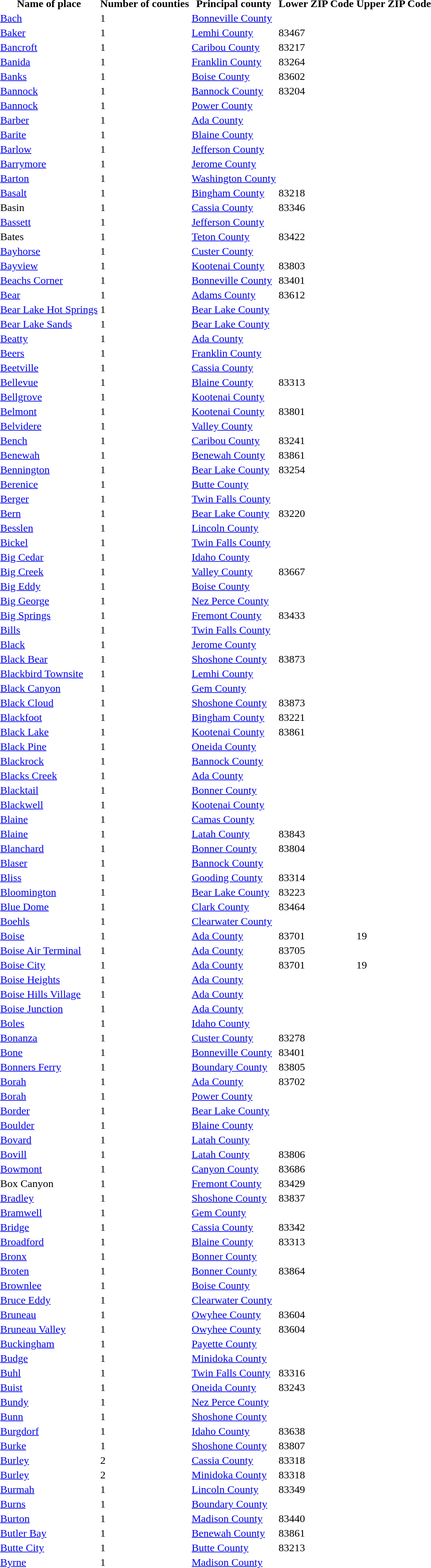<table>
<tr>
<th>Name of place</th>
<th>Number of counties</th>
<th>Principal county</th>
<th>Lower ZIP Code</th>
<th>Upper ZIP Code</th>
</tr>
<tr --->
<td><a href='#'>Bach</a></td>
<td>1</td>
<td><a href='#'>Bonneville County</a></td>
<td> </td>
<td> </td>
</tr>
<tr --->
<td><a href='#'>Baker</a></td>
<td>1</td>
<td><a href='#'>Lemhi County</a></td>
<td>83467</td>
<td> </td>
</tr>
<tr --->
<td><a href='#'>Bancroft</a></td>
<td>1</td>
<td><a href='#'>Caribou County</a></td>
<td>83217</td>
<td> </td>
</tr>
<tr --->
<td><a href='#'>Banida</a></td>
<td>1</td>
<td><a href='#'>Franklin County</a></td>
<td>83264</td>
<td> </td>
</tr>
<tr --->
<td><a href='#'>Banks</a></td>
<td>1</td>
<td><a href='#'>Boise County</a></td>
<td>83602</td>
<td> </td>
</tr>
<tr --->
<td><a href='#'>Bannock</a></td>
<td>1</td>
<td><a href='#'>Bannock County</a></td>
<td>83204</td>
<td> </td>
</tr>
<tr --->
<td><a href='#'>Bannock</a></td>
<td>1</td>
<td><a href='#'>Power County</a></td>
<td> </td>
<td> </td>
</tr>
<tr --->
<td><a href='#'>Barber</a></td>
<td>1</td>
<td><a href='#'>Ada County</a></td>
<td> </td>
<td> </td>
</tr>
<tr --->
<td><a href='#'>Barite</a></td>
<td>1</td>
<td><a href='#'>Blaine County</a></td>
<td> </td>
<td> </td>
</tr>
<tr --->
<td><a href='#'>Barlow</a></td>
<td>1</td>
<td><a href='#'>Jefferson County</a></td>
<td> </td>
<td> </td>
</tr>
<tr --->
<td><a href='#'>Barrymore</a></td>
<td>1</td>
<td><a href='#'>Jerome County</a></td>
<td> </td>
<td> </td>
</tr>
<tr --->
<td><a href='#'>Barton</a></td>
<td>1</td>
<td><a href='#'>Washington County</a></td>
<td> </td>
<td> </td>
</tr>
<tr --->
<td><a href='#'>Basalt</a></td>
<td>1</td>
<td><a href='#'>Bingham County</a></td>
<td>83218</td>
<td> </td>
</tr>
<tr --->
<td>Basin</td>
<td>1</td>
<td><a href='#'>Cassia County</a></td>
<td>83346</td>
<td> </td>
</tr>
<tr --->
<td><a href='#'>Bassett</a></td>
<td>1</td>
<td><a href='#'>Jefferson County</a></td>
<td> </td>
<td> </td>
</tr>
<tr --->
<td>Bates</td>
<td>1</td>
<td><a href='#'>Teton County</a></td>
<td>83422</td>
<td> </td>
</tr>
<tr --->
<td><a href='#'>Bayhorse</a></td>
<td>1</td>
<td><a href='#'>Custer County</a></td>
<td> </td>
<td> </td>
</tr>
<tr --->
<td><a href='#'>Bayview</a></td>
<td>1</td>
<td><a href='#'>Kootenai County</a></td>
<td>83803</td>
<td> </td>
</tr>
<tr --->
<td><a href='#'>Beachs Corner</a></td>
<td>1</td>
<td><a href='#'>Bonneville County</a></td>
<td>83401</td>
<td> </td>
</tr>
<tr --->
<td><a href='#'>Bear</a></td>
<td>1</td>
<td><a href='#'>Adams County</a></td>
<td>83612</td>
<td> </td>
</tr>
<tr --->
<td><a href='#'>Bear Lake Hot Springs</a></td>
<td>1</td>
<td><a href='#'>Bear Lake County</a></td>
<td> </td>
<td> </td>
</tr>
<tr --->
<td><a href='#'>Bear Lake Sands</a></td>
<td>1</td>
<td><a href='#'>Bear Lake County</a></td>
<td> </td>
<td> </td>
</tr>
<tr --->
<td><a href='#'>Beatty</a></td>
<td>1</td>
<td><a href='#'>Ada County</a></td>
<td> </td>
<td> </td>
</tr>
<tr --->
<td><a href='#'>Beers</a></td>
<td>1</td>
<td><a href='#'>Franklin County</a></td>
<td> </td>
<td> </td>
</tr>
<tr --->
<td><a href='#'>Beetville</a></td>
<td>1</td>
<td><a href='#'>Cassia County</a></td>
<td> </td>
<td> </td>
</tr>
<tr --->
<td><a href='#'>Bellevue</a></td>
<td>1</td>
<td><a href='#'>Blaine County</a></td>
<td>83313</td>
<td> </td>
</tr>
<tr --->
<td><a href='#'>Bellgrove</a></td>
<td>1</td>
<td><a href='#'>Kootenai County</a></td>
<td> </td>
<td> </td>
</tr>
<tr --->
<td><a href='#'>Belmont</a></td>
<td>1</td>
<td><a href='#'>Kootenai County</a></td>
<td>83801</td>
<td> </td>
</tr>
<tr --->
<td><a href='#'>Belvidere</a></td>
<td>1</td>
<td><a href='#'>Valley County</a></td>
<td> </td>
<td> </td>
</tr>
<tr --->
<td><a href='#'>Bench</a></td>
<td>1</td>
<td><a href='#'>Caribou County</a></td>
<td>83241</td>
<td> </td>
</tr>
<tr --->
<td><a href='#'>Benewah</a></td>
<td>1</td>
<td><a href='#'>Benewah County</a></td>
<td>83861</td>
<td> </td>
</tr>
<tr --->
<td><a href='#'>Bennington</a></td>
<td>1</td>
<td><a href='#'>Bear Lake County</a></td>
<td>83254</td>
<td> </td>
</tr>
<tr --->
<td><a href='#'>Berenice</a></td>
<td>1</td>
<td><a href='#'>Butte County</a></td>
<td> </td>
<td> </td>
</tr>
<tr --->
<td><a href='#'>Berger</a></td>
<td>1</td>
<td><a href='#'>Twin Falls County</a></td>
<td> </td>
<td> </td>
</tr>
<tr --->
<td><a href='#'>Bern</a></td>
<td>1</td>
<td><a href='#'>Bear Lake County</a></td>
<td>83220</td>
<td> </td>
</tr>
<tr --->
<td><a href='#'>Besslen</a></td>
<td>1</td>
<td><a href='#'>Lincoln County</a></td>
<td> </td>
<td> </td>
</tr>
<tr --->
<td><a href='#'>Bickel</a></td>
<td>1</td>
<td><a href='#'>Twin Falls County</a></td>
<td> </td>
<td> </td>
</tr>
<tr --->
<td><a href='#'>Big Cedar</a></td>
<td>1</td>
<td><a href='#'>Idaho County</a></td>
<td> </td>
<td> </td>
</tr>
<tr --->
<td><a href='#'>Big Creek</a></td>
<td>1</td>
<td><a href='#'>Valley County</a></td>
<td>83667</td>
<td> </td>
</tr>
<tr --->
<td><a href='#'>Big Eddy</a></td>
<td>1</td>
<td><a href='#'>Boise County</a></td>
<td> </td>
<td> </td>
</tr>
<tr --->
<td><a href='#'>Big George</a></td>
<td>1</td>
<td><a href='#'>Nez Perce County</a></td>
<td> </td>
<td> </td>
</tr>
<tr --->
<td><a href='#'>Big Springs</a></td>
<td>1</td>
<td><a href='#'>Fremont County</a></td>
<td>83433</td>
<td> </td>
</tr>
<tr --->
<td><a href='#'>Bills</a></td>
<td>1</td>
<td><a href='#'>Twin Falls County</a></td>
<td> </td>
<td> </td>
</tr>
<tr --->
<td><a href='#'>Black</a></td>
<td>1</td>
<td><a href='#'>Jerome County</a></td>
<td> </td>
<td> </td>
</tr>
<tr --->
<td><a href='#'>Black Bear</a></td>
<td>1</td>
<td><a href='#'>Shoshone County</a></td>
<td>83873</td>
<td> </td>
</tr>
<tr --->
<td><a href='#'>Blackbird Townsite</a></td>
<td>1</td>
<td><a href='#'>Lemhi County</a></td>
<td> </td>
<td> </td>
</tr>
<tr --->
<td><a href='#'>Black Canyon</a></td>
<td>1</td>
<td><a href='#'>Gem County</a></td>
<td> </td>
<td> </td>
</tr>
<tr --->
<td><a href='#'>Black Cloud</a></td>
<td>1</td>
<td><a href='#'>Shoshone County</a></td>
<td>83873</td>
<td> </td>
</tr>
<tr --->
<td><a href='#'>Blackfoot</a></td>
<td>1</td>
<td><a href='#'>Bingham County</a></td>
<td>83221</td>
<td> </td>
</tr>
<tr --->
<td><a href='#'>Black Lake</a></td>
<td>1</td>
<td><a href='#'>Kootenai County</a></td>
<td>83861</td>
<td> </td>
</tr>
<tr --->
<td><a href='#'>Black Pine</a></td>
<td>1</td>
<td><a href='#'>Oneida County</a></td>
<td> </td>
<td> </td>
</tr>
<tr --->
<td><a href='#'>Blackrock</a></td>
<td>1</td>
<td><a href='#'>Bannock County</a></td>
<td> </td>
<td> </td>
</tr>
<tr --->
<td><a href='#'>Blacks Creek</a></td>
<td>1</td>
<td><a href='#'>Ada County</a></td>
<td> </td>
<td> </td>
</tr>
<tr --->
<td><a href='#'>Blacktail</a></td>
<td>1</td>
<td><a href='#'>Bonner County</a></td>
<td> </td>
<td> </td>
</tr>
<tr --->
<td><a href='#'>Blackwell</a></td>
<td>1</td>
<td><a href='#'>Kootenai County</a></td>
<td> </td>
<td> </td>
</tr>
<tr --->
<td><a href='#'>Blaine</a></td>
<td>1</td>
<td><a href='#'>Camas County</a></td>
<td> </td>
<td> </td>
</tr>
<tr --->
<td><a href='#'>Blaine</a></td>
<td>1</td>
<td><a href='#'>Latah County</a></td>
<td>83843</td>
<td> </td>
</tr>
<tr --->
<td><a href='#'>Blanchard</a></td>
<td>1</td>
<td><a href='#'>Bonner County</a></td>
<td>83804</td>
<td> </td>
</tr>
<tr --->
<td><a href='#'>Blaser</a></td>
<td>1</td>
<td><a href='#'>Bannock County</a></td>
<td> </td>
<td> </td>
</tr>
<tr --->
<td><a href='#'>Bliss</a></td>
<td>1</td>
<td><a href='#'>Gooding County</a></td>
<td>83314</td>
<td> </td>
</tr>
<tr --->
<td><a href='#'>Bloomington</a></td>
<td>1</td>
<td><a href='#'>Bear Lake County</a></td>
<td>83223</td>
<td> </td>
</tr>
<tr --->
<td><a href='#'>Blue Dome</a></td>
<td>1</td>
<td><a href='#'>Clark County</a></td>
<td>83464</td>
<td> </td>
</tr>
<tr --->
<td><a href='#'>Boehls</a></td>
<td>1</td>
<td><a href='#'>Clearwater County</a></td>
<td> </td>
<td> </td>
</tr>
<tr --->
<td><a href='#'>Boise</a></td>
<td>1</td>
<td><a href='#'>Ada County</a></td>
<td>83701</td>
<td>19</td>
</tr>
<tr --->
<td><a href='#'>Boise Air Terminal</a></td>
<td>1</td>
<td><a href='#'>Ada County</a></td>
<td>83705</td>
<td> </td>
</tr>
<tr --->
<td><a href='#'>Boise City</a></td>
<td>1</td>
<td><a href='#'>Ada County</a></td>
<td>83701</td>
<td>19</td>
</tr>
<tr --->
<td><a href='#'>Boise Heights</a></td>
<td>1</td>
<td><a href='#'>Ada County</a></td>
<td> </td>
<td> </td>
</tr>
<tr --->
<td><a href='#'>Boise Hills Village</a></td>
<td>1</td>
<td><a href='#'>Ada County</a></td>
<td> </td>
<td> </td>
</tr>
<tr --->
<td><a href='#'>Boise Junction</a></td>
<td>1</td>
<td><a href='#'>Ada County</a></td>
<td> </td>
<td> </td>
</tr>
<tr --->
<td><a href='#'>Boles</a></td>
<td>1</td>
<td><a href='#'>Idaho County</a></td>
<td> </td>
<td> </td>
</tr>
<tr --->
<td><a href='#'>Bonanza</a></td>
<td>1</td>
<td><a href='#'>Custer County</a></td>
<td>83278</td>
<td> </td>
</tr>
<tr --->
<td><a href='#'>Bone</a></td>
<td>1</td>
<td><a href='#'>Bonneville County</a></td>
<td>83401</td>
<td> </td>
</tr>
<tr --->
<td><a href='#'>Bonners Ferry</a></td>
<td>1</td>
<td><a href='#'>Boundary County</a></td>
<td>83805</td>
<td> </td>
</tr>
<tr --->
<td><a href='#'>Borah</a></td>
<td>1</td>
<td><a href='#'>Ada County</a></td>
<td>83702</td>
<td> </td>
</tr>
<tr --->
<td><a href='#'>Borah</a></td>
<td>1</td>
<td><a href='#'>Power County</a></td>
<td> </td>
<td> </td>
</tr>
<tr --->
<td><a href='#'>Border</a></td>
<td>1</td>
<td><a href='#'>Bear Lake County</a></td>
<td> </td>
<td> </td>
</tr>
<tr --->
<td><a href='#'>Boulder</a></td>
<td>1</td>
<td><a href='#'>Blaine County</a></td>
<td> </td>
<td> </td>
</tr>
<tr --->
<td><a href='#'>Bovard</a></td>
<td>1</td>
<td><a href='#'>Latah County</a></td>
<td> </td>
<td> </td>
</tr>
<tr --->
<td><a href='#'>Bovill</a></td>
<td>1</td>
<td><a href='#'>Latah County</a></td>
<td>83806</td>
<td> </td>
</tr>
<tr --->
<td><a href='#'>Bowmont</a></td>
<td>1</td>
<td><a href='#'>Canyon County</a></td>
<td>83686</td>
<td> </td>
</tr>
<tr --->
<td>Box Canyon</td>
<td>1</td>
<td><a href='#'>Fremont County</a></td>
<td>83429</td>
<td> </td>
</tr>
<tr --->
<td><a href='#'>Bradley</a></td>
<td>1</td>
<td><a href='#'>Shoshone County</a></td>
<td>83837</td>
<td> </td>
</tr>
<tr --->
<td><a href='#'>Bramwell</a></td>
<td>1</td>
<td><a href='#'>Gem County</a></td>
<td> </td>
<td> </td>
</tr>
<tr --->
<td><a href='#'>Bridge</a></td>
<td>1</td>
<td><a href='#'>Cassia County</a></td>
<td>83342</td>
<td> </td>
</tr>
<tr --->
<td><a href='#'>Broadford</a></td>
<td>1</td>
<td><a href='#'>Blaine County</a></td>
<td>83313</td>
<td> </td>
</tr>
<tr --->
<td><a href='#'>Bronx</a></td>
<td>1</td>
<td><a href='#'>Bonner County</a></td>
<td> </td>
<td> </td>
</tr>
<tr --->
<td><a href='#'>Broten</a></td>
<td>1</td>
<td><a href='#'>Bonner County</a></td>
<td>83864</td>
<td> </td>
</tr>
<tr --->
<td><a href='#'>Brownlee</a></td>
<td>1</td>
<td><a href='#'>Boise County</a></td>
<td> </td>
<td> </td>
</tr>
<tr --->
<td><a href='#'>Bruce Eddy</a></td>
<td>1</td>
<td><a href='#'>Clearwater County</a></td>
<td> </td>
<td> </td>
</tr>
<tr --->
<td><a href='#'>Bruneau</a></td>
<td>1</td>
<td><a href='#'>Owyhee County</a></td>
<td>83604</td>
<td> </td>
</tr>
<tr --->
<td><a href='#'>Bruneau Valley</a></td>
<td>1</td>
<td><a href='#'>Owyhee County</a></td>
<td>83604</td>
<td> </td>
</tr>
<tr --->
<td><a href='#'>Buckingham</a></td>
<td>1</td>
<td><a href='#'>Payette County</a></td>
<td> </td>
<td> </td>
</tr>
<tr --->
<td><a href='#'>Budge</a></td>
<td>1</td>
<td><a href='#'>Minidoka County</a></td>
<td> </td>
<td> </td>
</tr>
<tr --->
<td><a href='#'>Buhl</a></td>
<td>1</td>
<td><a href='#'>Twin Falls County</a></td>
<td>83316</td>
<td> </td>
</tr>
<tr --->
<td><a href='#'>Buist</a></td>
<td>1</td>
<td><a href='#'>Oneida County</a></td>
<td>83243</td>
<td> </td>
</tr>
<tr --->
<td><a href='#'>Bundy</a></td>
<td>1</td>
<td><a href='#'>Nez Perce County</a></td>
<td> </td>
<td> </td>
</tr>
<tr --->
<td><a href='#'>Bunn</a></td>
<td>1</td>
<td><a href='#'>Shoshone County</a></td>
<td> </td>
<td> </td>
</tr>
<tr --->
<td><a href='#'>Burgdorf</a></td>
<td>1</td>
<td><a href='#'>Idaho County</a></td>
<td>83638</td>
<td> </td>
</tr>
<tr --->
<td><a href='#'>Burke</a></td>
<td>1</td>
<td><a href='#'>Shoshone County</a></td>
<td>83807</td>
<td> </td>
</tr>
<tr --->
<td><a href='#'>Burley</a></td>
<td>2</td>
<td><a href='#'>Cassia County</a></td>
<td>83318</td>
<td> </td>
</tr>
<tr --->
<td><a href='#'>Burley</a></td>
<td>2</td>
<td><a href='#'>Minidoka County</a></td>
<td>83318</td>
<td> </td>
</tr>
<tr --->
<td><a href='#'>Burmah</a></td>
<td>1</td>
<td><a href='#'>Lincoln County</a></td>
<td>83349</td>
<td> </td>
</tr>
<tr --->
<td><a href='#'>Burns</a></td>
<td>1</td>
<td><a href='#'>Boundary County</a></td>
<td> </td>
<td> </td>
</tr>
<tr --->
<td><a href='#'>Burton</a></td>
<td>1</td>
<td><a href='#'>Madison County</a></td>
<td>83440</td>
<td> </td>
</tr>
<tr --->
<td><a href='#'>Butler Bay</a></td>
<td>1</td>
<td><a href='#'>Benewah County</a></td>
<td>83861</td>
<td> </td>
</tr>
<tr --->
<td><a href='#'>Butte City</a></td>
<td>1</td>
<td><a href='#'>Butte County</a></td>
<td>83213</td>
<td> </td>
</tr>
<tr --->
<td><a href='#'>Byrne</a></td>
<td>1</td>
<td><a href='#'>Madison County</a></td>
<td> </td>
<td> </td>
</tr>
<tr --->
</tr>
</table>
